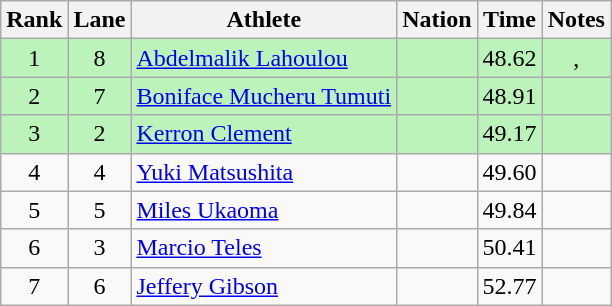<table class="wikitable sortable" style="text-align:center">
<tr>
<th>Rank</th>
<th>Lane</th>
<th>Athlete</th>
<th>Nation</th>
<th>Time</th>
<th>Notes</th>
</tr>
<tr bgcolor=#bbf3bb>
<td>1</td>
<td>8</td>
<td align=left><a href='#'>Abdelmalik Lahoulou</a></td>
<td align=left></td>
<td>48.62</td>
<td>, </td>
</tr>
<tr bgcolor=#bbf3bb>
<td>2</td>
<td>7</td>
<td align=left><a href='#'>Boniface Mucheru Tumuti</a></td>
<td align=left></td>
<td>48.91</td>
<td></td>
</tr>
<tr bgcolor=#bbf3bb>
<td>3</td>
<td>2</td>
<td align=left><a href='#'>Kerron Clement</a></td>
<td align=left></td>
<td>49.17</td>
<td></td>
</tr>
<tr>
<td>4</td>
<td>4</td>
<td align=left><a href='#'>Yuki Matsushita</a></td>
<td align=left></td>
<td>49.60</td>
<td></td>
</tr>
<tr>
<td>5</td>
<td>5</td>
<td align=left><a href='#'>Miles Ukaoma</a></td>
<td align=left></td>
<td>49.84</td>
<td></td>
</tr>
<tr>
<td>6</td>
<td>3</td>
<td align=left><a href='#'>Marcio Teles</a></td>
<td align=left></td>
<td>50.41</td>
<td></td>
</tr>
<tr>
<td>7</td>
<td>6</td>
<td align=left><a href='#'>Jeffery Gibson</a></td>
<td align=left></td>
<td>52.77</td>
<td></td>
</tr>
</table>
